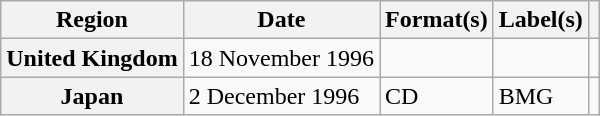<table class="wikitable plainrowheaders">
<tr>
<th scope="col">Region</th>
<th scope="col">Date</th>
<th scope="col">Format(s)</th>
<th scope="col">Label(s)</th>
<th scope="col"></th>
</tr>
<tr>
<th scope="row">United Kingdom</th>
<td>18 November 1996</td>
<td></td>
<td></td>
<td></td>
</tr>
<tr>
<th scope="row">Japan</th>
<td>2 December 1996</td>
<td>CD</td>
<td>BMG</td>
<td></td>
</tr>
</table>
